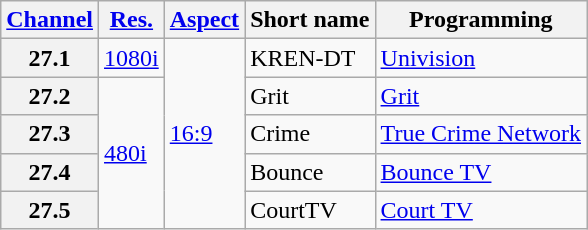<table class="wikitable">
<tr>
<th><a href='#'>Channel</a></th>
<th><a href='#'>Res.</a></th>
<th><a href='#'>Aspect</a></th>
<th>Short name</th>
<th>Programming</th>
</tr>
<tr>
<th scope = "row">27.1</th>
<td><a href='#'>1080i</a></td>
<td rowspan=5><a href='#'>16:9</a></td>
<td>KREN-DT</td>
<td><a href='#'>Univision</a></td>
</tr>
<tr>
<th scope = "row">27.2</th>
<td rowspan=4><a href='#'>480i</a></td>
<td>Grit</td>
<td><a href='#'>Grit</a></td>
</tr>
<tr>
<th scope = "row">27.3</th>
<td>Crime</td>
<td><a href='#'>True Crime Network</a></td>
</tr>
<tr>
<th scope = "row">27.4</th>
<td>Bounce</td>
<td><a href='#'>Bounce TV</a></td>
</tr>
<tr>
<th scope = "row">27.5</th>
<td>CourtTV</td>
<td><a href='#'>Court TV</a></td>
</tr>
</table>
